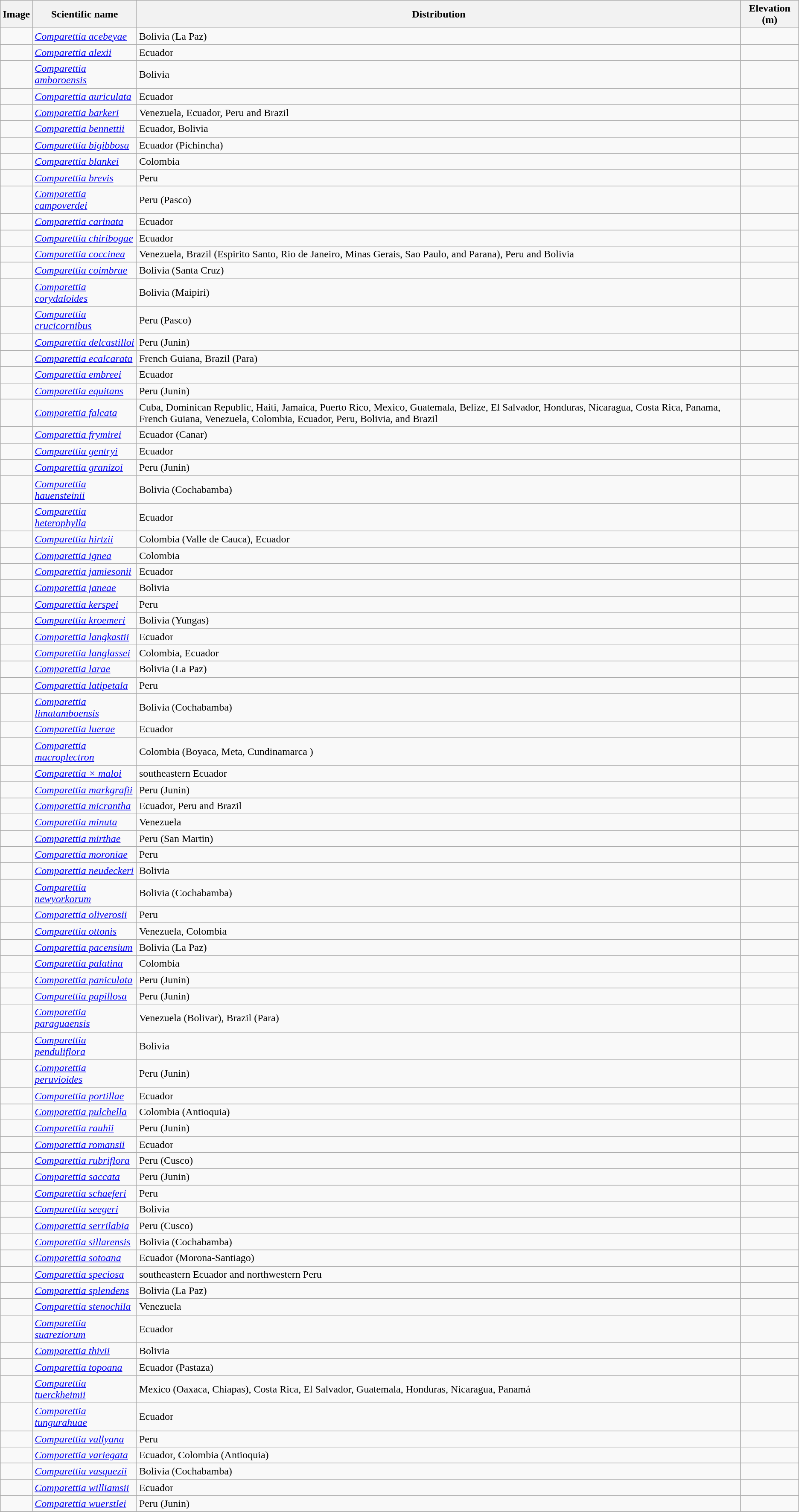<table class="wikitable">
<tr>
<th>Image</th>
<th>Scientific name</th>
<th>Distribution</th>
<th>Elevation (m)</th>
</tr>
<tr>
<td></td>
<td><em><a href='#'>Comparettia acebeyae</a></em> </td>
<td>Bolivia (La Paz)</td>
<td></td>
</tr>
<tr>
<td></td>
<td><em><a href='#'>Comparettia alexii</a></em> </td>
<td>Ecuador</td>
<td></td>
</tr>
<tr>
<td></td>
<td><em><a href='#'>Comparettia amboroensis</a></em> </td>
<td>Bolivia</td>
<td></td>
</tr>
<tr>
<td></td>
<td><em><a href='#'>Comparettia auriculata</a></em> </td>
<td>Ecuador</td>
<td></td>
</tr>
<tr>
<td></td>
<td><em><a href='#'>Comparettia barkeri</a></em> </td>
<td>Venezuela, Ecuador, Peru and Brazil</td>
<td></td>
</tr>
<tr>
<td></td>
<td><em><a href='#'>Comparettia bennettii</a></em> </td>
<td>Ecuador, Bolivia</td>
<td></td>
</tr>
<tr>
<td></td>
<td><em><a href='#'>Comparettia bigibbosa</a></em> </td>
<td>Ecuador (Pichincha)</td>
<td></td>
</tr>
<tr>
<td></td>
<td><em><a href='#'>Comparettia blankei</a></em> </td>
<td>Colombia</td>
<td></td>
</tr>
<tr>
<td></td>
<td><em><a href='#'>Comparettia brevis</a></em> </td>
<td>Peru</td>
<td></td>
</tr>
<tr>
<td></td>
<td><em><a href='#'>Comparettia campoverdei</a></em> </td>
<td>Peru (Pasco)</td>
<td></td>
</tr>
<tr>
<td></td>
<td><em><a href='#'>Comparettia carinata</a></em> </td>
<td>Ecuador</td>
<td></td>
</tr>
<tr>
<td></td>
<td><em><a href='#'>Comparettia chiribogae</a></em> </td>
<td>Ecuador</td>
<td></td>
</tr>
<tr>
<td></td>
<td><em><a href='#'>Comparettia coccinea</a></em> </td>
<td>Venezuela, Brazil (Espirito Santo, Rio de Janeiro, Minas Gerais, Sao Paulo, and Parana), Peru and Bolivia</td>
<td></td>
</tr>
<tr>
<td></td>
<td><em><a href='#'>Comparettia coimbrae</a></em> </td>
<td>Bolivia (Santa Cruz)</td>
<td></td>
</tr>
<tr>
<td></td>
<td><em><a href='#'>Comparettia corydaloides</a></em> </td>
<td>Bolivia (Maipiri)</td>
<td></td>
</tr>
<tr>
<td></td>
<td><em><a href='#'>Comparettia crucicornibus</a></em> </td>
<td>Peru (Pasco)</td>
<td></td>
</tr>
<tr>
<td></td>
<td><em><a href='#'>Comparettia delcastilloi</a></em> </td>
<td>Peru (Junin)</td>
<td></td>
</tr>
<tr>
<td></td>
<td><em><a href='#'>Comparettia ecalcarata</a></em> </td>
<td>French Guiana, Brazil (Para)</td>
<td></td>
</tr>
<tr>
<td></td>
<td><em><a href='#'>Comparettia embreei</a></em> </td>
<td>Ecuador</td>
<td></td>
</tr>
<tr>
<td></td>
<td><em><a href='#'>Comparettia equitans</a></em> </td>
<td>Peru (Junin)</td>
<td></td>
</tr>
<tr>
<td></td>
<td><em><a href='#'>Comparettia falcata</a></em> </td>
<td>Cuba, Dominican Republic, Haiti, Jamaica, Puerto Rico, Mexico, Guatemala, Belize, El Salvador, Honduras, Nicaragua, Costa Rica, Panama, French Guiana, Venezuela, Colombia, Ecuador, Peru, Bolivia, and Brazil</td>
<td></td>
</tr>
<tr>
<td></td>
<td><em><a href='#'>Comparettia frymirei</a></em> </td>
<td>Ecuador (Canar)</td>
<td></td>
</tr>
<tr>
<td></td>
<td><em><a href='#'>Comparettia gentryi</a></em> </td>
<td>Ecuador</td>
<td></td>
</tr>
<tr>
<td></td>
<td><em><a href='#'>Comparettia granizoi</a></em> </td>
<td>Peru (Junin)</td>
<td></td>
</tr>
<tr>
<td></td>
<td><em><a href='#'>Comparettia hauensteinii</a></em> </td>
<td>Bolivia (Cochabamba)</td>
<td></td>
</tr>
<tr>
<td></td>
<td><em><a href='#'>Comparettia heterophylla</a></em> </td>
<td>Ecuador</td>
<td></td>
</tr>
<tr>
<td></td>
<td><em><a href='#'>Comparettia hirtzii</a></em> </td>
<td>Colombia (Valle de Cauca), Ecuador</td>
<td></td>
</tr>
<tr>
<td></td>
<td><em><a href='#'>Comparettia ignea</a></em> </td>
<td>Colombia</td>
<td></td>
</tr>
<tr>
<td></td>
<td><em><a href='#'>Comparettia jamiesonii</a></em> </td>
<td>Ecuador</td>
<td></td>
</tr>
<tr>
<td></td>
<td><em><a href='#'>Comparettia janeae</a></em> </td>
<td>Bolivia</td>
<td></td>
</tr>
<tr>
<td></td>
<td><em><a href='#'>Comparettia kerspei</a></em> </td>
<td>Peru</td>
<td></td>
</tr>
<tr>
<td></td>
<td><em><a href='#'>Comparettia kroemeri</a></em> </td>
<td>Bolivia (Yungas)</td>
<td></td>
</tr>
<tr>
<td></td>
<td><em><a href='#'>Comparettia langkastii</a></em> </td>
<td>Ecuador</td>
<td></td>
</tr>
<tr>
<td></td>
<td><em><a href='#'>Comparettia langlassei</a></em> </td>
<td>Colombia, Ecuador</td>
<td></td>
</tr>
<tr>
<td></td>
<td><em><a href='#'>Comparettia larae</a></em> </td>
<td>Bolivia (La Paz)</td>
<td></td>
</tr>
<tr>
<td></td>
<td><em><a href='#'>Comparettia latipetala</a></em> </td>
<td>Peru</td>
<td></td>
</tr>
<tr>
<td></td>
<td><em><a href='#'>Comparettia limatamboensis</a></em> </td>
<td>Bolivia (Cochabamba)</td>
<td></td>
</tr>
<tr>
<td></td>
<td><em><a href='#'>Comparettia luerae</a></em> </td>
<td>Ecuador</td>
<td></td>
</tr>
<tr>
<td></td>
<td><em><a href='#'>Comparettia macroplectron</a></em> </td>
<td>Colombia (Boyaca, Meta, Cundinamarca )</td>
<td></td>
</tr>
<tr>
<td></td>
<td><em><a href='#'>Comparettia × maloi</a></em> </td>
<td>southeastern Ecuador</td>
<td></td>
</tr>
<tr>
<td></td>
<td><em><a href='#'>Comparettia markgrafii</a></em> </td>
<td>Peru (Junin)</td>
<td></td>
</tr>
<tr>
<td></td>
<td><em><a href='#'>Comparettia micrantha</a></em> </td>
<td>Ecuador, Peru and Brazil</td>
<td></td>
</tr>
<tr>
<td></td>
<td><em><a href='#'>Comparettia minuta</a></em> </td>
<td>Venezuela</td>
<td></td>
</tr>
<tr>
<td></td>
<td><em><a href='#'>Comparettia mirthae</a></em> </td>
<td>Peru (San Martin)</td>
<td></td>
</tr>
<tr>
<td></td>
<td><em><a href='#'>Comparettia moroniae</a></em> </td>
<td>Peru</td>
<td></td>
</tr>
<tr>
<td></td>
<td><em><a href='#'>Comparettia neudeckeri</a></em> </td>
<td>Bolivia</td>
<td></td>
</tr>
<tr>
<td></td>
<td><em><a href='#'>Comparettia newyorkorum</a></em> </td>
<td>Bolivia (Cochabamba)</td>
<td></td>
</tr>
<tr>
<td></td>
<td><em><a href='#'>Comparettia oliverosii</a></em> </td>
<td>Peru</td>
<td></td>
</tr>
<tr>
<td></td>
<td><em><a href='#'>Comparettia ottonis</a></em> </td>
<td>Venezuela, Colombia</td>
<td></td>
</tr>
<tr>
<td></td>
<td><em><a href='#'>Comparettia pacensium</a></em> </td>
<td>Bolivia (La Paz)</td>
<td></td>
</tr>
<tr>
<td></td>
<td><em><a href='#'>Comparettia palatina</a></em> </td>
<td>Colombia</td>
<td></td>
</tr>
<tr>
<td></td>
<td><em><a href='#'>Comparettia paniculata</a></em> </td>
<td>Peru (Junin)</td>
<td></td>
</tr>
<tr>
<td></td>
<td><em><a href='#'>Comparettia papillosa</a></em> </td>
<td>Peru (Junin)</td>
<td></td>
</tr>
<tr>
<td></td>
<td><em><a href='#'>Comparettia paraguaensis</a></em> </td>
<td>Venezuela (Bolivar), Brazil (Para)</td>
<td></td>
</tr>
<tr>
<td></td>
<td><em><a href='#'>Comparettia penduliflora</a></em> </td>
<td>Bolivia</td>
<td></td>
</tr>
<tr>
<td></td>
<td><em><a href='#'>Comparettia peruvioides</a></em> </td>
<td>Peru (Junin)</td>
<td></td>
</tr>
<tr>
<td></td>
<td><em><a href='#'>Comparettia portillae</a></em> </td>
<td>Ecuador</td>
<td></td>
</tr>
<tr>
<td></td>
<td><em><a href='#'>Comparettia pulchella</a></em> </td>
<td>Colombia (Antioquia)</td>
<td></td>
</tr>
<tr>
<td></td>
<td><em><a href='#'>Comparettia rauhii</a></em> </td>
<td>Peru (Junin)</td>
<td></td>
</tr>
<tr>
<td></td>
<td><em><a href='#'>Comparettia romansii</a></em> </td>
<td>Ecuador</td>
<td></td>
</tr>
<tr>
<td></td>
<td><em><a href='#'>Comparettia rubriflora</a></em> </td>
<td>Peru (Cusco)</td>
<td></td>
</tr>
<tr>
<td></td>
<td><em><a href='#'>Comparettia saccata</a></em> </td>
<td>Peru (Junin)</td>
<td></td>
</tr>
<tr>
<td></td>
<td><em><a href='#'>Comparettia schaeferi</a></em> </td>
<td>Peru</td>
<td></td>
</tr>
<tr>
<td></td>
<td><em><a href='#'>Comparettia seegeri</a></em> </td>
<td>Bolivia</td>
<td></td>
</tr>
<tr>
<td></td>
<td><em><a href='#'>Comparettia serrilabia</a></em> </td>
<td>Peru (Cusco)</td>
<td></td>
</tr>
<tr>
<td></td>
<td><em><a href='#'>Comparettia sillarensis</a></em> </td>
<td>Bolivia (Cochabamba)</td>
<td></td>
</tr>
<tr>
<td></td>
<td><em><a href='#'>Comparettia sotoana</a></em> </td>
<td>Ecuador (Morona-Santiago)</td>
<td></td>
</tr>
<tr>
<td></td>
<td><em><a href='#'>Comparettia speciosa</a></em> </td>
<td>southeastern Ecuador and northwestern Peru</td>
<td></td>
</tr>
<tr>
<td></td>
<td><em><a href='#'>Comparettia splendens</a></em> </td>
<td>Bolivia (La Paz)</td>
<td></td>
</tr>
<tr>
<td></td>
<td><em><a href='#'>Comparettia stenochila</a></em> </td>
<td>Venezuela</td>
<td></td>
</tr>
<tr>
<td></td>
<td><em><a href='#'>Comparettia suareziorum</a></em> </td>
<td>Ecuador</td>
<td></td>
</tr>
<tr>
<td></td>
<td><em><a href='#'>Comparettia thivii</a></em> </td>
<td>Bolivia</td>
<td></td>
</tr>
<tr>
<td></td>
<td><em><a href='#'>Comparettia topoana</a></em> </td>
<td>Ecuador (Pastaza)</td>
<td></td>
</tr>
<tr>
<td></td>
<td><em><a href='#'>Comparettia tuerckheimii</a></em> </td>
<td>Mexico (Oaxaca, Chiapas), Costa Rica, El Salvador, Guatemala, Honduras, Nicaragua, Panamá</td>
<td></td>
</tr>
<tr>
<td></td>
<td><em><a href='#'>Comparettia tungurahuae</a></em> </td>
<td>Ecuador</td>
<td></td>
</tr>
<tr>
<td></td>
<td><em><a href='#'>Comparettia vallyana</a></em> </td>
<td>Peru</td>
<td></td>
</tr>
<tr>
<td></td>
<td><em><a href='#'>Comparettia variegata</a></em> </td>
<td>Ecuador, Colombia (Antioquia)</td>
<td></td>
</tr>
<tr>
<td></td>
<td><em><a href='#'>Comparettia vasquezii</a></em> </td>
<td>Bolivia (Cochabamba)</td>
<td></td>
</tr>
<tr>
<td></td>
<td><em><a href='#'>Comparettia williamsii</a></em> </td>
<td>Ecuador</td>
<td></td>
</tr>
<tr>
<td></td>
<td><em><a href='#'>Comparettia wuerstlei</a></em> </td>
<td>Peru (Junin)</td>
<td></td>
</tr>
<tr>
</tr>
</table>
